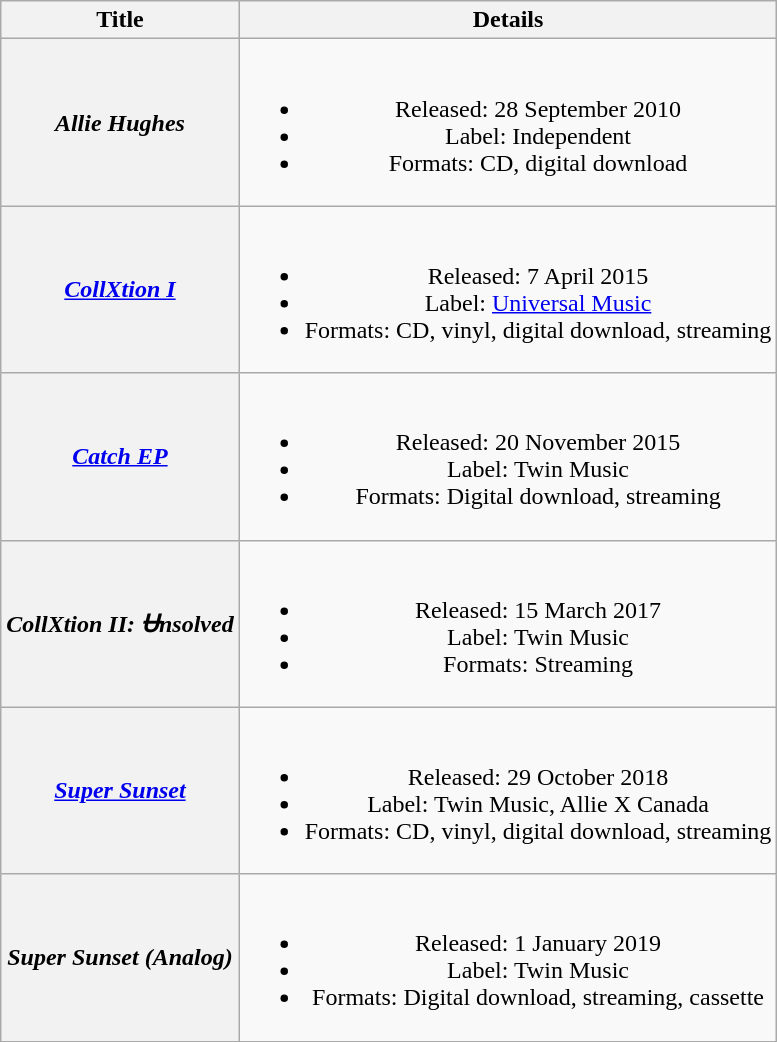<table class="wikitable plainrowheaders" style="text-align:center;">
<tr>
<th>Title</th>
<th>Details</th>
</tr>
<tr>
<th scope="row"><em>Allie Hughes</em></th>
<td><br><ul><li>Released: 28 September 2010</li><li>Label: Independent</li><li>Formats: CD, digital download</li></ul></td>
</tr>
<tr>
<th scope="row"><em><a href='#'>CollXtion I</a></em></th>
<td><br><ul><li>Released: 7 April 2015 </li><li>Label: <a href='#'>Universal Music</a></li><li>Formats: CD, vinyl, digital download, streaming</li></ul></td>
</tr>
<tr>
<th scope="row"><em><a href='#'>Catch EP</a></em></th>
<td><br><ul><li>Released: 20 November 2015 </li><li>Label: Twin Music</li><li>Formats: Digital download, streaming</li></ul></td>
</tr>
<tr>
<th scope="row"><em>CollXtion II: Ʉnsolved</em></th>
<td><br><ul><li>Released: 15 March 2017</li><li>Label: Twin Music</li><li>Formats: Streaming</li></ul></td>
</tr>
<tr>
<th scope="row"><em><a href='#'>Super Sunset</a></em></th>
<td><br><ul><li>Released: 29 October 2018</li><li>Label: Twin Music, Allie X Canada</li><li>Formats: CD, vinyl, digital download, streaming</li></ul></td>
</tr>
<tr>
<th scope="row"><em>Super Sunset (Analog)</em></th>
<td><br><ul><li>Released: 1 January 2019</li><li>Label: Twin Music</li><li>Formats: Digital download, streaming, cassette</li></ul></td>
</tr>
</table>
